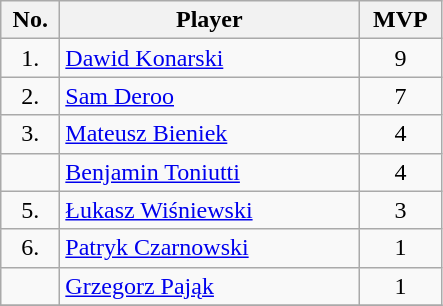<table class="wikitable sortable">
<tr>
<th style="width:2em">No.</th>
<th style="width:12em">Player</th>
<th style="width:3em">MVP</th>
</tr>
<tr>
<td align=center>1.</td>
<td><a href='#'>Dawid Konarski</a></td>
<td align=center>9</td>
</tr>
<tr>
<td align=center>2.</td>
<td><a href='#'>Sam Deroo</a></td>
<td align=center>7</td>
</tr>
<tr>
<td align=center>3.</td>
<td><a href='#'>Mateusz Bieniek</a></td>
<td align=center>4</td>
</tr>
<tr>
<td align=center></td>
<td><a href='#'>Benjamin Toniutti</a></td>
<td align=center>4</td>
</tr>
<tr>
<td align=center>5.</td>
<td><a href='#'>Łukasz Wiśniewski</a></td>
<td align=center>3</td>
</tr>
<tr>
<td align=center>6.</td>
<td><a href='#'>Patryk Czarnowski</a></td>
<td align=center>1</td>
</tr>
<tr>
<td align=center></td>
<td><a href='#'>Grzegorz Pająk</a></td>
<td align=center>1</td>
</tr>
<tr>
</tr>
</table>
